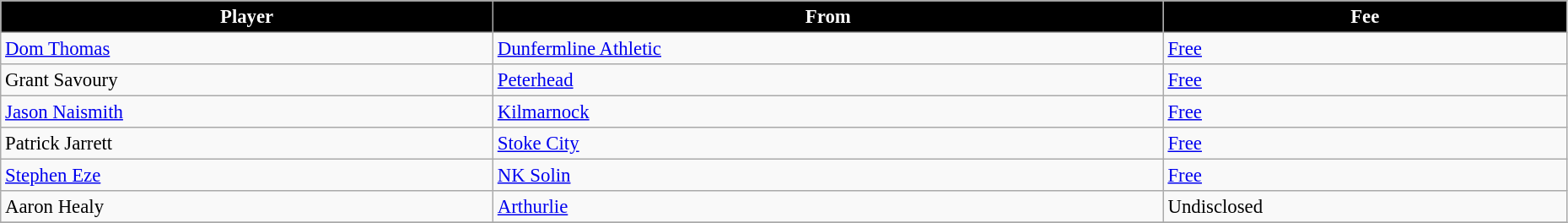<table class="wikitable" style="text-align:left; font-size:95%;width:98%;">
<tr>
<th style="background:black; color:white;">Player</th>
<th style="background:black; color:white;">From</th>
<th style="background:black; color:white;">Fee</th>
</tr>
<tr>
<td> <a href='#'>Dom Thomas</a></td>
<td> <a href='#'>Dunfermline Athletic</a></td>
<td><a href='#'>Free</a></td>
</tr>
<tr>
<td> Grant Savoury</td>
<td> <a href='#'>Peterhead</a></td>
<td><a href='#'>Free</a></td>
</tr>
<tr>
<td> <a href='#'>Jason Naismith</a></td>
<td> <a href='#'>Kilmarnock</a></td>
<td><a href='#'>Free</a></td>
</tr>
<tr>
<td> Patrick Jarrett</td>
<td> <a href='#'>Stoke City</a></td>
<td><a href='#'>Free</a></td>
</tr>
<tr>
<td> <a href='#'>Stephen Eze</a></td>
<td> <a href='#'>NK Solin</a></td>
<td><a href='#'>Free</a></td>
</tr>
<tr>
<td> Aaron Healy</td>
<td> <a href='#'>Arthurlie</a></td>
<td>Undisclosed</td>
</tr>
<tr>
</tr>
</table>
